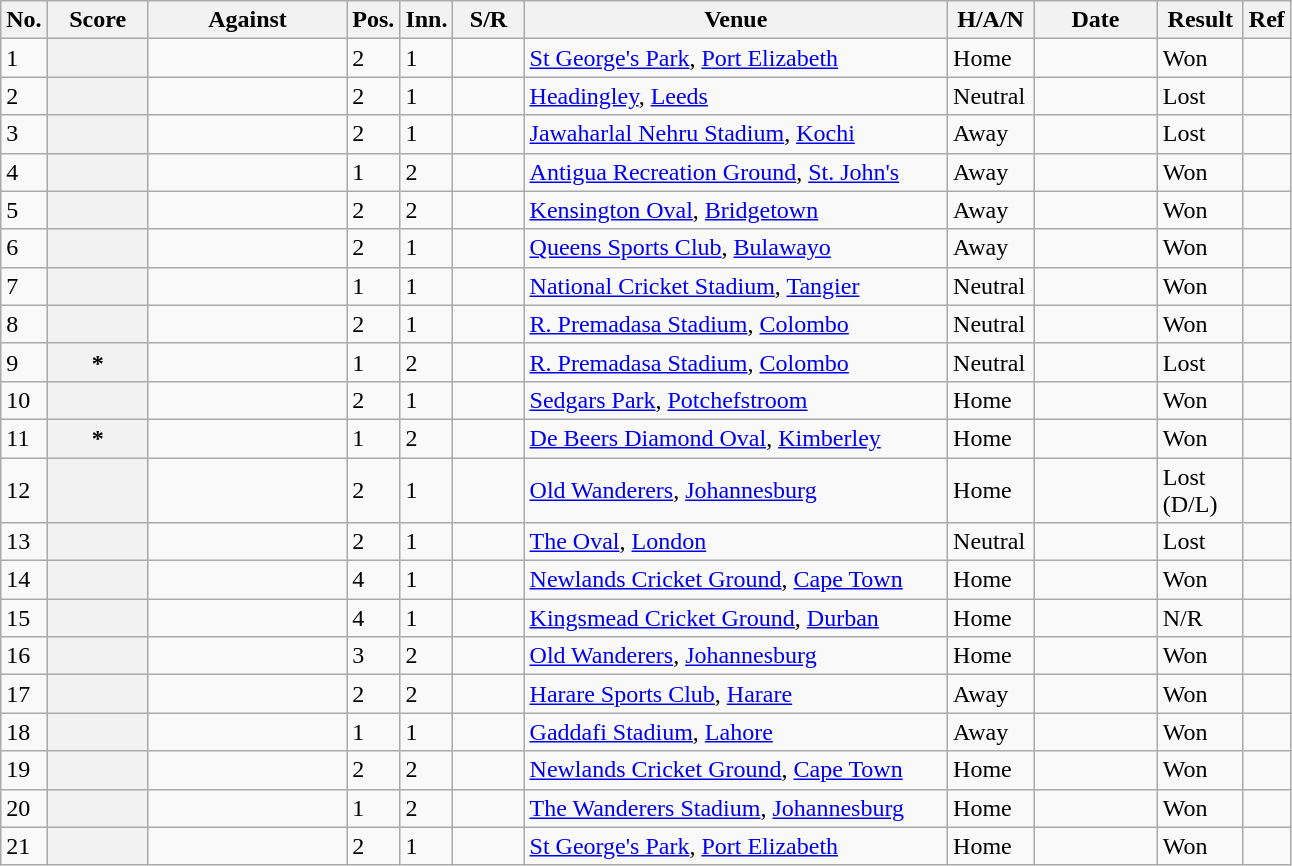<table class="wikitable plainrowheaders sortable">
<tr>
<th scope="col" style="width:10px">No.</th>
<th scope="col" style="width:60px">Score</th>
<th scope="col" style="width:125px">Against</th>
<th scope="col" style="width:10px">Pos.</th>
<th scope="col" style="width:10px">Inn.</th>
<th scope="col" style="width:40px">S/R</th>
<th scope="col" style="width:275px">Venue</th>
<th scope="col" style="width:50px">H/A/N</th>
<th scope="col" style="width:75px">Date</th>
<th scope="col" style="width:50px">Result</th>
<th scope="col" class="unsortable">Ref</th>
</tr>
<tr>
<td>1</td>
<th scope="row"> </th>
<td></td>
<td>2</td>
<td>1</td>
<td></td>
<td><a href='#'>St George's Park</a>, <a href='#'>Port Elizabeth</a></td>
<td>Home</td>
<td></td>
<td>Won</td>
<td></td>
</tr>
<tr>
<td>2</td>
<th scope="row"></th>
<td></td>
<td>2</td>
<td>1</td>
<td></td>
<td><a href='#'>Headingley</a>, <a href='#'>Leeds</a></td>
<td>Neutral</td>
<td></td>
<td>Lost</td>
<td></td>
</tr>
<tr>
<td>3</td>
<th scope="row"></th>
<td></td>
<td>2</td>
<td>1</td>
<td></td>
<td><a href='#'>Jawaharlal Nehru Stadium</a>, <a href='#'>Kochi</a></td>
<td>Away</td>
<td></td>
<td>Lost</td>
<td></td>
</tr>
<tr>
<td>4</td>
<th scope="row"> </th>
<td></td>
<td>1</td>
<td>2</td>
<td></td>
<td><a href='#'>Antigua Recreation Ground</a>, <a href='#'>St. John's</a></td>
<td>Away</td>
<td></td>
<td>Won</td>
<td></td>
</tr>
<tr>
<td>5</td>
<th scope="row"> </th>
<td></td>
<td>2</td>
<td>2</td>
<td></td>
<td><a href='#'>Kensington Oval</a>, <a href='#'>Bridgetown</a></td>
<td>Away</td>
<td></td>
<td>Won</td>
<td></td>
</tr>
<tr>
<td>6</td>
<th scope="row"> </th>
<td></td>
<td>2</td>
<td>1</td>
<td></td>
<td><a href='#'>Queens Sports Club</a>, <a href='#'>Bulawayo</a></td>
<td>Away</td>
<td></td>
<td>Won</td>
<td></td>
</tr>
<tr>
<td>7</td>
<th scope="row"> </th>
<td></td>
<td>1</td>
<td>1</td>
<td></td>
<td><a href='#'>National Cricket Stadium</a>, <a href='#'>Tangier</a></td>
<td>Neutral</td>
<td></td>
<td>Won</td>
<td></td>
</tr>
<tr>
<td>8</td>
<th scope="row"> </th>
<td></td>
<td>2</td>
<td>1</td>
<td></td>
<td><a href='#'>R. Premadasa Stadium</a>, <a href='#'>Colombo</a></td>
<td>Neutral</td>
<td></td>
<td>Won</td>
<td></td>
</tr>
<tr>
<td>9</td>
<th scope="row">*</th>
<td></td>
<td>1</td>
<td>2</td>
<td></td>
<td><a href='#'>R. Premadasa Stadium</a>, <a href='#'>Colombo</a></td>
<td>Neutral</td>
<td></td>
<td>Lost</td>
<td></td>
</tr>
<tr>
<td>10</td>
<th scope="row"> </th>
<td></td>
<td>2</td>
<td>1</td>
<td></td>
<td><a href='#'>Sedgars Park</a>, <a href='#'>Potchefstroom</a></td>
<td>Home</td>
<td></td>
<td>Won</td>
<td></td>
</tr>
<tr>
<td>11</td>
<th scope="row">* </th>
<td></td>
<td>1</td>
<td>2</td>
<td></td>
<td><a href='#'>De Beers Diamond Oval</a>, <a href='#'>Kimberley</a></td>
<td>Home</td>
<td></td>
<td>Won</td>
<td></td>
</tr>
<tr>
<td>12</td>
<th scope="row"></th>
<td></td>
<td>2</td>
<td>1</td>
<td></td>
<td><a href='#'>Old Wanderers</a>, <a href='#'>Johannesburg</a></td>
<td>Home</td>
<td></td>
<td>Lost (D/L)</td>
<td></td>
</tr>
<tr>
<td>13</td>
<th scope="row"></th>
<td></td>
<td>2</td>
<td>1</td>
<td></td>
<td><a href='#'>The Oval</a>, <a href='#'>London</a></td>
<td>Neutral</td>
<td></td>
<td>Lost</td>
<td></td>
</tr>
<tr>
<td>14</td>
<th scope="row"> </th>
<td></td>
<td>4</td>
<td>1</td>
<td></td>
<td><a href='#'>Newlands Cricket Ground</a>, <a href='#'>Cape Town</a></td>
<td>Home</td>
<td></td>
<td>Won</td>
<td></td>
</tr>
<tr>
<td>15</td>
<th scope="row"></th>
<td></td>
<td>4</td>
<td>1</td>
<td></td>
<td><a href='#'>Kingsmead Cricket Ground</a>, <a href='#'>Durban</a></td>
<td>Home</td>
<td></td>
<td>N/R</td>
<td></td>
</tr>
<tr>
<td>16</td>
<th scope="row"> </th>
<td></td>
<td>3</td>
<td>2</td>
<td></td>
<td><a href='#'>Old Wanderers</a>, <a href='#'>Johannesburg</a></td>
<td>Home</td>
<td></td>
<td>Won</td>
<td></td>
</tr>
<tr>
<td>17</td>
<th scope="row"> </th>
<td></td>
<td>2</td>
<td>2</td>
<td></td>
<td><a href='#'>Harare Sports Club</a>, <a href='#'>Harare</a></td>
<td>Away</td>
<td></td>
<td>Won</td>
<td></td>
</tr>
<tr>
<td>18</td>
<th scope="row"></th>
<td></td>
<td>1</td>
<td>1</td>
<td></td>
<td><a href='#'>Gaddafi Stadium</a>, <a href='#'>Lahore</a></td>
<td>Away</td>
<td></td>
<td>Won</td>
<td></td>
</tr>
<tr>
<td>19</td>
<th scope="row"> </th>
<td></td>
<td>2</td>
<td>2</td>
<td></td>
<td><a href='#'>Newlands Cricket Ground</a>, <a href='#'>Cape Town</a></td>
<td>Home</td>
<td></td>
<td>Won</td>
<td></td>
</tr>
<tr>
<td>20</td>
<th scope="row"> </th>
<td></td>
<td>1</td>
<td>2</td>
<td></td>
<td><a href='#'>The Wanderers Stadium</a>, <a href='#'>Johannesburg</a></td>
<td>Home</td>
<td></td>
<td>Won</td>
<td></td>
</tr>
<tr>
<td>21</td>
<th scope="row"> </th>
<td></td>
<td>2</td>
<td>1</td>
<td></td>
<td><a href='#'>St George's Park</a>, <a href='#'>Port Elizabeth</a></td>
<td>Home</td>
<td></td>
<td>Won</td>
<td></td>
</tr>
</table>
